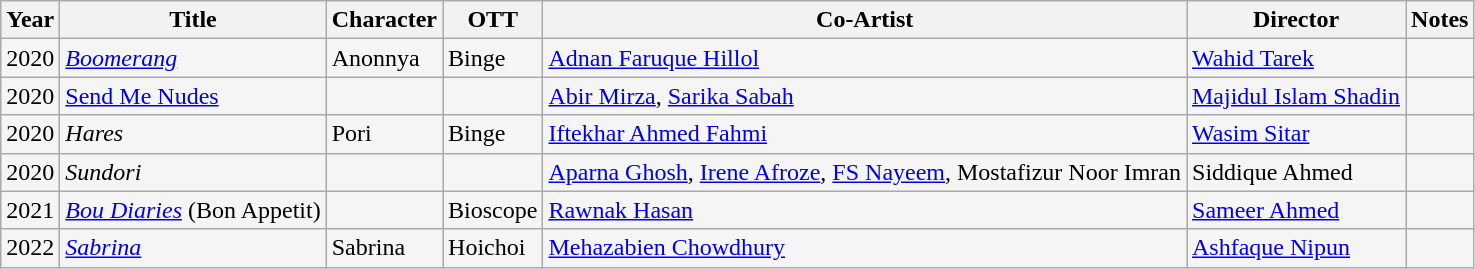<table class="wikitable sortable" style="background:#F5F5F5;">
<tr>
<th>Year</th>
<th>Title</th>
<th>Character</th>
<th>OTT</th>
<th>Co-Artist</th>
<th>Director</th>
<th>Notes</th>
</tr>
<tr>
<td>2020</td>
<td><em><a href='#'>Boomerang</a></em></td>
<td>Anonnya</td>
<td>Binge</td>
<td><a href='#'>Adnan Faruque Hillol</a></td>
<td><a href='#'>Wahid Tarek</a></td>
<td></td>
</tr>
<tr>
<td>2020</td>
<td><a href='#'>Send Me Nudes</a></td>
<td></td>
<td></td>
<td><a href='#'>Abir Mirza</a>, <a href='#'>Sarika Sabah</a></td>
<td><a href='#'>Majidul Islam Shadin</a></td>
<td></td>
</tr>
<tr>
<td>2020</td>
<td><em>Hares</em></td>
<td>Pori</td>
<td>Binge</td>
<td><a href='#'>Iftekhar Ahmed Fahmi</a></td>
<td><a href='#'>Wasim Sitar</a></td>
<td></td>
</tr>
<tr>
<td>2020</td>
<td><em>Sundori</em> </td>
<td></td>
<td></td>
<td><a href='#'>Aparna Ghosh</a>, <a href='#'>Irene Afroze</a>, <a href='#'>FS Nayeem</a>, Mostafizur Noor Imran</td>
<td>Siddique Ahmed</td>
<td></td>
</tr>
<tr>
<td>2021</td>
<td><em><a href='#'>Bou Diaries</a></em> (Bon Appetit)</td>
<td></td>
<td>Bioscope</td>
<td><a href='#'>Rawnak Hasan</a></td>
<td><a href='#'>Sameer Ahmed</a></td>
<td></td>
</tr>
<tr>
<td>2022</td>
<td><em><a href='#'>Sabrina</a></em></td>
<td>Sabrina</td>
<td>Hoichoi</td>
<td><a href='#'>Mehazabien Chowdhury</a></td>
<td><a href='#'>Ashfaque Nipun</a></td>
<td></td>
</tr>
</table>
